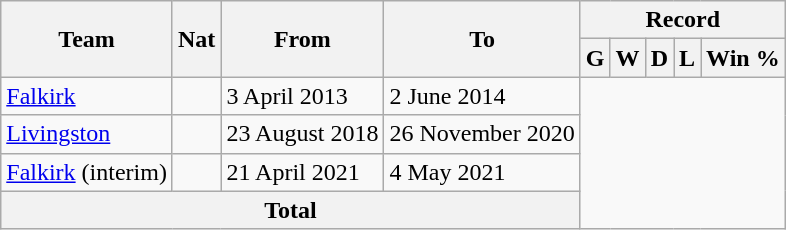<table class="wikitable" style="text-align: center">
<tr>
<th rowspan="2">Team</th>
<th rowspan="2">Nat</th>
<th rowspan="2">From</th>
<th rowspan="2">To</th>
<th colspan="5">Record</th>
</tr>
<tr>
<th>G</th>
<th>W</th>
<th>D</th>
<th>L</th>
<th>Win %</th>
</tr>
<tr>
<td align=left><a href='#'>Falkirk</a></td>
<td></td>
<td align=left>3 April 2013</td>
<td align=left>2 June 2014<br></td>
</tr>
<tr>
<td align=left><a href='#'>Livingston</a></td>
<td></td>
<td align=left>23 August 2018</td>
<td align=left>26 November 2020<br></td>
</tr>
<tr>
<td align=left><a href='#'>Falkirk</a> (interim)</td>
<td></td>
<td align=left>21 April 2021</td>
<td align=left>4 May 2021<br></td>
</tr>
<tr>
<th colspan="4">Total<br></th>
</tr>
</table>
